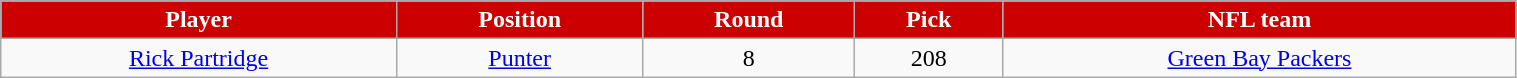<table class="wikitable" width="80%">
<tr align="center" style="background:#CC0000; color:white">
<td><strong>Player</strong></td>
<td><strong>Position</strong></td>
<td><strong>Round</strong></td>
<td><strong>Pick</strong></td>
<td><strong>NFL team</strong></td>
</tr>
<tr align="center">
<td><a href='#'>Rick Partridge</a></td>
<td><a href='#'>Punter</a></td>
<td>8</td>
<td>208</td>
<td><a href='#'>Green Bay Packers</a></td>
</tr>
</table>
